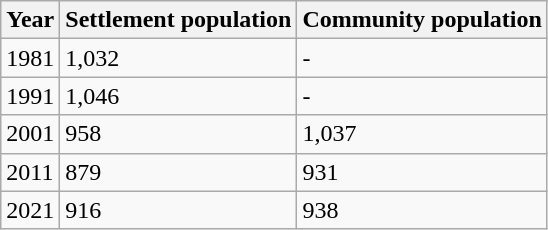<table class="wikitable">
<tr>
<th>Year</th>
<th>Settlement population</th>
<th>Community population</th>
</tr>
<tr>
<td>1981</td>
<td>1,032</td>
<td>-</td>
</tr>
<tr>
<td>1991</td>
<td>1,046</td>
<td>-</td>
</tr>
<tr>
<td>2001</td>
<td>958</td>
<td>1,037</td>
</tr>
<tr>
<td>2011</td>
<td>879</td>
<td>931</td>
</tr>
<tr>
<td>2021</td>
<td>916</td>
<td>938</td>
</tr>
</table>
